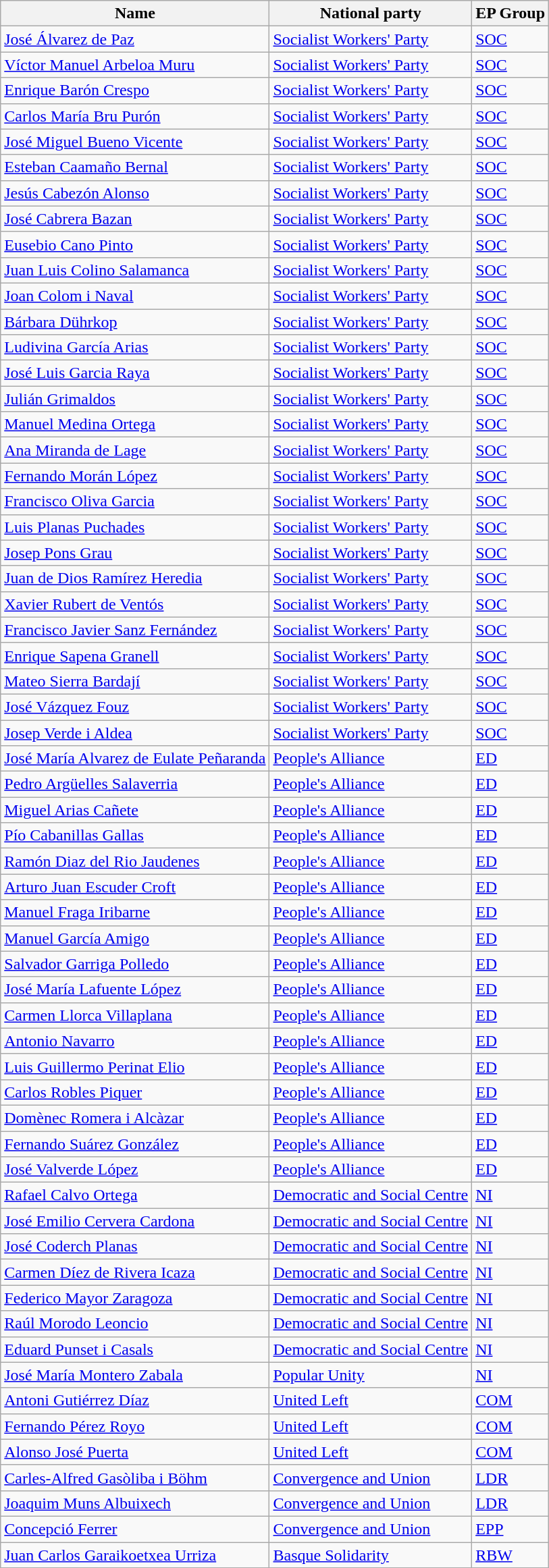<table class="sortable wikitable">
<tr>
<th>Name</th>
<th>National party</th>
<th>EP Group</th>
</tr>
<tr>
<td><a href='#'>José Álvarez de Paz</a></td>
<td> <a href='#'>Socialist Workers' Party</a></td>
<td> <a href='#'>SOC</a></td>
</tr>
<tr>
<td><a href='#'>Víctor Manuel Arbeloa Muru</a></td>
<td> <a href='#'>Socialist Workers' Party</a></td>
<td> <a href='#'>SOC</a></td>
</tr>
<tr>
<td><a href='#'>Enrique Barón Crespo</a></td>
<td> <a href='#'>Socialist Workers' Party</a></td>
<td> <a href='#'>SOC</a></td>
</tr>
<tr>
<td><a href='#'>Carlos María Bru Purón</a></td>
<td> <a href='#'>Socialist Workers' Party</a></td>
<td> <a href='#'>SOC</a></td>
</tr>
<tr>
<td><a href='#'>José Miguel Bueno Vicente</a></td>
<td> <a href='#'>Socialist Workers' Party</a></td>
<td> <a href='#'>SOC</a></td>
</tr>
<tr>
<td><a href='#'>Esteban Caamaño Bernal</a></td>
<td> <a href='#'>Socialist Workers' Party</a></td>
<td> <a href='#'>SOC</a></td>
</tr>
<tr>
<td><a href='#'>Jesús Cabezón Alonso</a></td>
<td> <a href='#'>Socialist Workers' Party</a></td>
<td> <a href='#'>SOC</a></td>
</tr>
<tr>
<td><a href='#'>José Cabrera Bazan</a></td>
<td> <a href='#'>Socialist Workers' Party</a></td>
<td> <a href='#'>SOC</a></td>
</tr>
<tr>
<td><a href='#'>Eusebio Cano Pinto</a></td>
<td> <a href='#'>Socialist Workers' Party</a></td>
<td> <a href='#'>SOC</a></td>
</tr>
<tr>
<td><a href='#'>Juan Luis Colino Salamanca</a></td>
<td> <a href='#'>Socialist Workers' Party</a></td>
<td> <a href='#'>SOC</a></td>
</tr>
<tr>
<td><a href='#'>Joan Colom i Naval</a></td>
<td> <a href='#'>Socialist Workers' Party</a></td>
<td> <a href='#'>SOC</a></td>
</tr>
<tr>
<td><a href='#'>Bárbara Dührkop</a></td>
<td> <a href='#'>Socialist Workers' Party</a></td>
<td> <a href='#'>SOC</a></td>
</tr>
<tr>
<td><a href='#'>Ludivina García Arias</a></td>
<td> <a href='#'>Socialist Workers' Party</a></td>
<td> <a href='#'>SOC</a></td>
</tr>
<tr>
<td><a href='#'>José Luis Garcia Raya</a></td>
<td> <a href='#'>Socialist Workers' Party</a></td>
<td> <a href='#'>SOC</a></td>
</tr>
<tr>
<td><a href='#'>Julián Grimaldos</a></td>
<td> <a href='#'>Socialist Workers' Party</a></td>
<td> <a href='#'>SOC</a></td>
</tr>
<tr>
<td><a href='#'>Manuel Medina Ortega</a></td>
<td> <a href='#'>Socialist Workers' Party</a></td>
<td> <a href='#'>SOC</a></td>
</tr>
<tr>
<td><a href='#'>Ana Miranda de Lage</a></td>
<td> <a href='#'>Socialist Workers' Party</a></td>
<td> <a href='#'>SOC</a></td>
</tr>
<tr>
<td><a href='#'>Fernando Morán López</a></td>
<td> <a href='#'>Socialist Workers' Party</a></td>
<td> <a href='#'>SOC</a></td>
</tr>
<tr>
<td><a href='#'>Francisco Oliva Garcia</a></td>
<td> <a href='#'>Socialist Workers' Party</a></td>
<td> <a href='#'>SOC</a></td>
</tr>
<tr>
<td><a href='#'>Luis Planas Puchades</a></td>
<td> <a href='#'>Socialist Workers' Party</a></td>
<td> <a href='#'>SOC</a></td>
</tr>
<tr>
<td><a href='#'>Josep Pons Grau</a></td>
<td> <a href='#'>Socialist Workers' Party</a></td>
<td> <a href='#'>SOC</a></td>
</tr>
<tr>
<td><a href='#'>Juan de Dios Ramírez Heredia</a></td>
<td> <a href='#'>Socialist Workers' Party</a></td>
<td> <a href='#'>SOC</a></td>
</tr>
<tr>
<td><a href='#'>Xavier Rubert de Ventós</a></td>
<td> <a href='#'>Socialist Workers' Party</a></td>
<td> <a href='#'>SOC</a></td>
</tr>
<tr>
<td><a href='#'>Francisco Javier Sanz Fernández</a></td>
<td> <a href='#'>Socialist Workers' Party</a></td>
<td> <a href='#'>SOC</a></td>
</tr>
<tr>
<td><a href='#'>Enrique Sapena Granell</a></td>
<td> <a href='#'>Socialist Workers' Party</a></td>
<td> <a href='#'>SOC</a></td>
</tr>
<tr>
<td><a href='#'>Mateo Sierra Bardají</a></td>
<td> <a href='#'>Socialist Workers' Party</a></td>
<td> <a href='#'>SOC</a></td>
</tr>
<tr>
<td><a href='#'>José Vázquez Fouz</a></td>
<td> <a href='#'>Socialist Workers' Party</a></td>
<td> <a href='#'>SOC</a></td>
</tr>
<tr>
<td><a href='#'>Josep Verde i Aldea</a></td>
<td> <a href='#'>Socialist Workers' Party</a></td>
<td> <a href='#'>SOC</a></td>
</tr>
<tr>
<td><a href='#'>José María Alvarez de Eulate Peñaranda</a></td>
<td> <a href='#'>People's Alliance</a></td>
<td> <a href='#'>ED</a></td>
</tr>
<tr>
<td><a href='#'>Pedro Argüelles Salaverria</a></td>
<td> <a href='#'>People's Alliance</a></td>
<td> <a href='#'>ED</a></td>
</tr>
<tr>
<td><a href='#'>Miguel Arias Cañete</a></td>
<td> <a href='#'>People's Alliance</a></td>
<td> <a href='#'>ED</a></td>
</tr>
<tr>
<td><a href='#'>Pío Cabanillas Gallas</a></td>
<td> <a href='#'>People's Alliance</a></td>
<td> <a href='#'>ED</a></td>
</tr>
<tr>
<td><a href='#'>Ramón Diaz del Rio Jaudenes</a></td>
<td> <a href='#'>People's Alliance</a></td>
<td> <a href='#'>ED</a></td>
</tr>
<tr>
<td><a href='#'>Arturo Juan Escuder Croft</a></td>
<td> <a href='#'>People's Alliance</a></td>
<td> <a href='#'>ED</a></td>
</tr>
<tr>
<td><a href='#'>Manuel Fraga Iribarne</a></td>
<td> <a href='#'>People's Alliance</a></td>
<td> <a href='#'>ED</a></td>
</tr>
<tr>
<td><a href='#'>Manuel García Amigo</a></td>
<td> <a href='#'>People's Alliance</a></td>
<td> <a href='#'>ED</a></td>
</tr>
<tr>
<td><a href='#'>Salvador Garriga Polledo</a></td>
<td> <a href='#'>People's Alliance</a></td>
<td> <a href='#'>ED</a></td>
</tr>
<tr>
<td><a href='#'>José María Lafuente López</a></td>
<td> <a href='#'>People's Alliance</a></td>
<td> <a href='#'>ED</a></td>
</tr>
<tr>
<td><a href='#'>Carmen Llorca Villaplana</a></td>
<td> <a href='#'>People's Alliance</a></td>
<td> <a href='#'>ED</a></td>
</tr>
<tr>
<td><a href='#'>Antonio Navarro</a></td>
<td> <a href='#'>People's Alliance</a></td>
<td> <a href='#'>ED</a></td>
</tr>
<tr>
<td><a href='#'>Luis Guillermo Perinat Elio</a></td>
<td> <a href='#'>People's Alliance</a></td>
<td> <a href='#'>ED</a></td>
</tr>
<tr>
<td><a href='#'>Carlos Robles Piquer</a></td>
<td> <a href='#'>People's Alliance</a></td>
<td> <a href='#'>ED</a></td>
</tr>
<tr>
<td><a href='#'>Domènec Romera i Alcàzar</a></td>
<td> <a href='#'>People's Alliance</a></td>
<td> <a href='#'>ED</a></td>
</tr>
<tr>
<td><a href='#'>Fernando Suárez González</a></td>
<td> <a href='#'>People's Alliance</a></td>
<td> <a href='#'>ED</a></td>
</tr>
<tr>
<td><a href='#'>José Valverde López</a></td>
<td> <a href='#'>People's Alliance</a></td>
<td> <a href='#'>ED</a></td>
</tr>
<tr>
<td><a href='#'>Rafael Calvo Ortega</a></td>
<td> <a href='#'>Democratic and Social Centre</a></td>
<td> <a href='#'>NI</a></td>
</tr>
<tr>
<td><a href='#'>José Emilio Cervera Cardona</a></td>
<td> <a href='#'>Democratic and Social Centre</a></td>
<td> <a href='#'>NI</a></td>
</tr>
<tr>
<td><a href='#'>José Coderch Planas</a></td>
<td> <a href='#'>Democratic and Social Centre</a></td>
<td> <a href='#'>NI</a></td>
</tr>
<tr>
<td><a href='#'>Carmen Díez de Rivera Icaza</a></td>
<td> <a href='#'>Democratic and Social Centre</a></td>
<td> <a href='#'>NI</a></td>
</tr>
<tr>
<td><a href='#'>Federico Mayor Zaragoza</a></td>
<td> <a href='#'>Democratic and Social Centre</a></td>
<td> <a href='#'>NI</a></td>
</tr>
<tr>
<td><a href='#'>Raúl Morodo Leoncio</a></td>
<td> <a href='#'>Democratic and Social Centre</a></td>
<td> <a href='#'>NI</a></td>
</tr>
<tr>
<td><a href='#'>Eduard Punset i Casals</a></td>
<td> <a href='#'>Democratic and Social Centre</a></td>
<td> <a href='#'>NI</a></td>
</tr>
<tr>
<td><a href='#'>José María Montero Zabala</a></td>
<td> <a href='#'>Popular Unity</a></td>
<td> <a href='#'>NI</a></td>
</tr>
<tr>
<td><a href='#'>Antoni Gutiérrez Díaz</a></td>
<td> <a href='#'>United Left</a></td>
<td> <a href='#'>COM</a></td>
</tr>
<tr>
<td><a href='#'>Fernando Pérez Royo</a></td>
<td> <a href='#'>United Left</a></td>
<td> <a href='#'>COM</a></td>
</tr>
<tr>
<td><a href='#'>Alonso José Puerta</a></td>
<td> <a href='#'>United Left</a></td>
<td> <a href='#'>COM</a></td>
</tr>
<tr>
<td><a href='#'>Carles-Alfred Gasòliba i Böhm</a></td>
<td> <a href='#'>Convergence and Union</a></td>
<td> <a href='#'>LDR</a></td>
</tr>
<tr>
<td><a href='#'>Joaquim Muns Albuixech</a></td>
<td> <a href='#'>Convergence and Union</a></td>
<td> <a href='#'>LDR</a></td>
</tr>
<tr>
<td><a href='#'>Concepció Ferrer</a></td>
<td> <a href='#'>Convergence and Union</a></td>
<td> <a href='#'>EPP</a></td>
</tr>
<tr>
<td><a href='#'>Juan Carlos Garaikoetxea Urriza</a></td>
<td> <a href='#'>Basque Solidarity</a></td>
<td> <a href='#'>RBW</a></td>
</tr>
</table>
